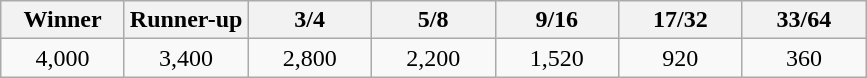<table class="wikitable" style="text-align:center">
<tr>
<th width="75">Winner</th>
<th width="75">Runner-up</th>
<th width="75">3/4</th>
<th width="75">5/8</th>
<th width="75">9/16</th>
<th width="75">17/32</th>
<th width="75">33/64</th>
</tr>
<tr>
<td>4,000</td>
<td>3,400</td>
<td>2,800</td>
<td>2,200</td>
<td>1,520</td>
<td>920</td>
<td>360</td>
</tr>
</table>
